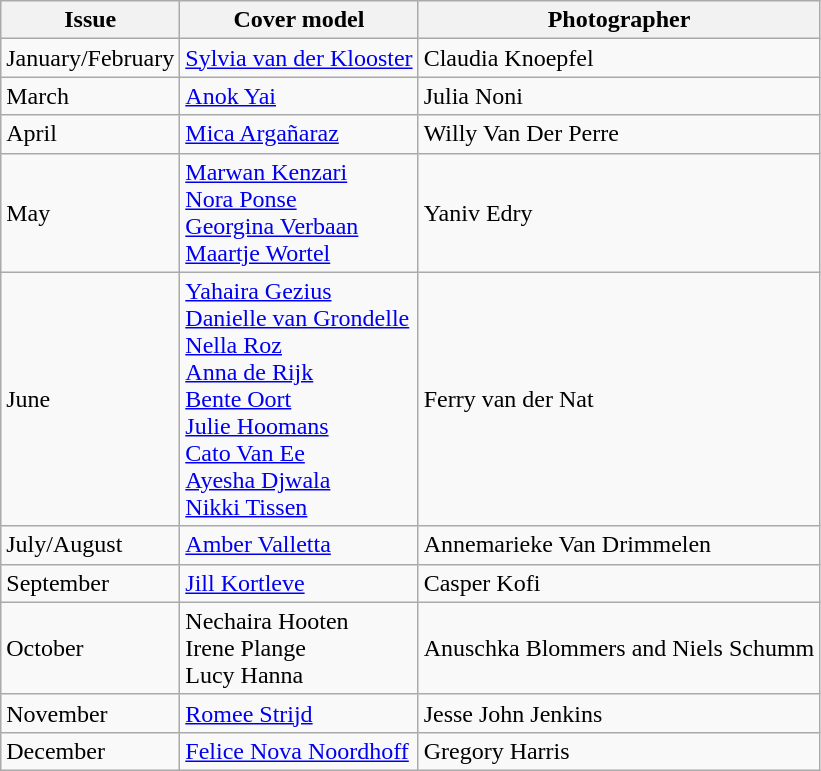<table class="sortable wikitable">
<tr>
<th>Issue</th>
<th>Cover model</th>
<th>Photographer</th>
</tr>
<tr>
<td>January/February</td>
<td><a href='#'>Sylvia van der Klooster</a></td>
<td>Claudia Knoepfel</td>
</tr>
<tr>
<td>March</td>
<td><a href='#'>Anok Yai</a></td>
<td>Julia Noni</td>
</tr>
<tr>
<td>April</td>
<td><a href='#'>Mica Argañaraz</a></td>
<td>Willy Van Der Perre</td>
</tr>
<tr>
<td>May</td>
<td><a href='#'>Marwan Kenzari</a><br><a href='#'>Nora Ponse</a><br><a href='#'>Georgina Verbaan</a><br><a href='#'>Maartje Wortel</a></td>
<td>Yaniv Edry</td>
</tr>
<tr>
<td>June</td>
<td><a href='#'>Yahaira Gezius</a><br><a href='#'>Danielle van Grondelle</a><br><a href='#'>Nella Roz</a><br><a href='#'>Anna de Rijk</a><br><a href='#'>Bente Oort</a><br><a href='#'>Julie Hoomans</a><br><a href='#'>Cato Van Ee</a><br><a href='#'>Ayesha Djwala</a><br><a href='#'>Nikki Tissen</a></td>
<td>Ferry van der Nat</td>
</tr>
<tr>
<td>July/August</td>
<td><a href='#'>Amber Valletta</a></td>
<td>Annemarieke Van Drimmelen</td>
</tr>
<tr>
<td>September</td>
<td><a href='#'>Jill Kortleve</a></td>
<td>Casper Kofi</td>
</tr>
<tr>
<td>October</td>
<td>Nechaira Hooten <br> Irene Plange <br> Lucy Hanna</td>
<td>Anuschka Blommers and Niels Schumm</td>
</tr>
<tr>
<td>November</td>
<td><a href='#'>Romee Strijd</a></td>
<td>Jesse John Jenkins</td>
</tr>
<tr>
<td>December</td>
<td><a href='#'>Felice Nova Noordhoff</a></td>
<td>Gregory Harris</td>
</tr>
</table>
